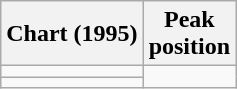<table class="wikitable sortable">
<tr>
<th align="left">Chart (1995)</th>
<th align="center">Peak<br>position</th>
</tr>
<tr>
<td></td>
</tr>
<tr>
<td></td>
</tr>
</table>
